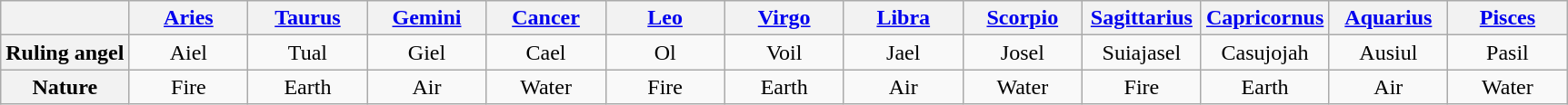<table class="wikitable" style="text-align: center;">
<tr>
<th></th>
<th style=width:5em><a href='#'>Aries</a></th>
<th style=width:5em><a href='#'>Taurus</a></th>
<th style=width:5em><a href='#'>Gemini</a></th>
<th style=width:5em><a href='#'>Cancer</a></th>
<th style=width:5em><a href='#'>Leo</a></th>
<th style=width:5em><a href='#'>Virgo</a></th>
<th style=width:5em><a href='#'>Libra</a></th>
<th style=width:5em><a href='#'>Scorpio</a></th>
<th style=width:5em><a href='#'>Sagittarius</a></th>
<th style=width:5em><a href='#'>Capricornus</a></th>
<th style=width:5em><a href='#'>Aquarius</a></th>
<th style=width:5em><a href='#'>Pisces</a></th>
</tr>
<tr>
<th>Ruling angel</th>
<td>Aiel</td>
<td>Tual</td>
<td>Giel</td>
<td>Cael</td>
<td>Ol</td>
<td>Voil</td>
<td>Jael</td>
<td>Josel</td>
<td>Suiajasel</td>
<td>Casujojah</td>
<td>Ausiul</td>
<td>Pasil</td>
</tr>
<tr>
<th>Nature</th>
<td>Fire</td>
<td>Earth</td>
<td>Air</td>
<td>Water</td>
<td>Fire</td>
<td>Earth</td>
<td>Air</td>
<td>Water</td>
<td>Fire</td>
<td>Earth</td>
<td>Air</td>
<td>Water</td>
</tr>
</table>
